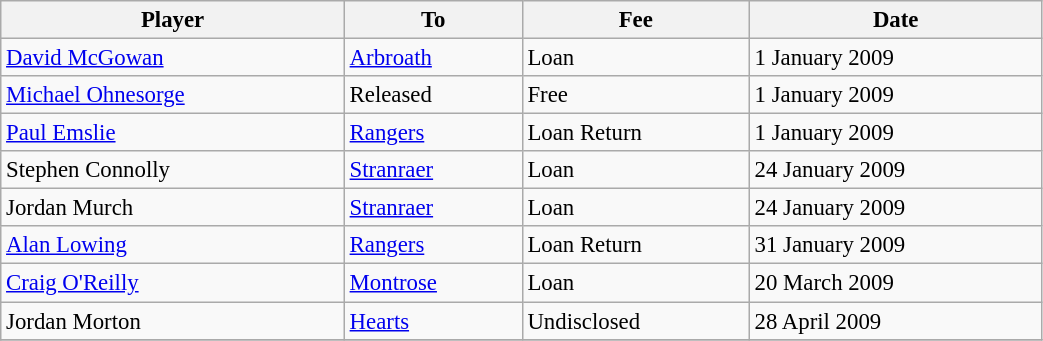<table class="wikitable" style="text-align:center; font-size:95%;width:55%; text-align:left">
<tr>
<th><strong>Player</strong></th>
<th><strong>To</strong></th>
<th><strong>Fee</strong></th>
<th><strong>Date</strong></th>
</tr>
<tr --->
<td> <a href='#'>David McGowan</a></td>
<td><a href='#'>Arbroath</a></td>
<td>Loan</td>
<td>1 January 2009</td>
</tr>
<tr --->
<td> <a href='#'>Michael Ohnesorge</a></td>
<td>Released</td>
<td>Free</td>
<td>1 January 2009</td>
</tr>
<tr --->
<td> <a href='#'>Paul Emslie</a></td>
<td><a href='#'>Rangers</a></td>
<td>Loan Return</td>
<td>1 January 2009</td>
</tr>
<tr --->
<td> Stephen Connolly</td>
<td><a href='#'>Stranraer</a></td>
<td>Loan</td>
<td>24 January 2009</td>
</tr>
<tr --->
<td> Jordan Murch</td>
<td><a href='#'>Stranraer</a></td>
<td>Loan</td>
<td>24 January 2009</td>
</tr>
<tr --->
<td> <a href='#'>Alan Lowing</a></td>
<td><a href='#'>Rangers</a></td>
<td>Loan Return</td>
<td>31 January 2009</td>
</tr>
<tr --->
<td> <a href='#'>Craig O'Reilly</a></td>
<td><a href='#'>Montrose</a></td>
<td>Loan</td>
<td>20 March 2009</td>
</tr>
<tr --->
<td> Jordan Morton</td>
<td><a href='#'>Hearts</a></td>
<td>Undisclosed</td>
<td>28 April 2009</td>
</tr>
<tr --->
</tr>
</table>
